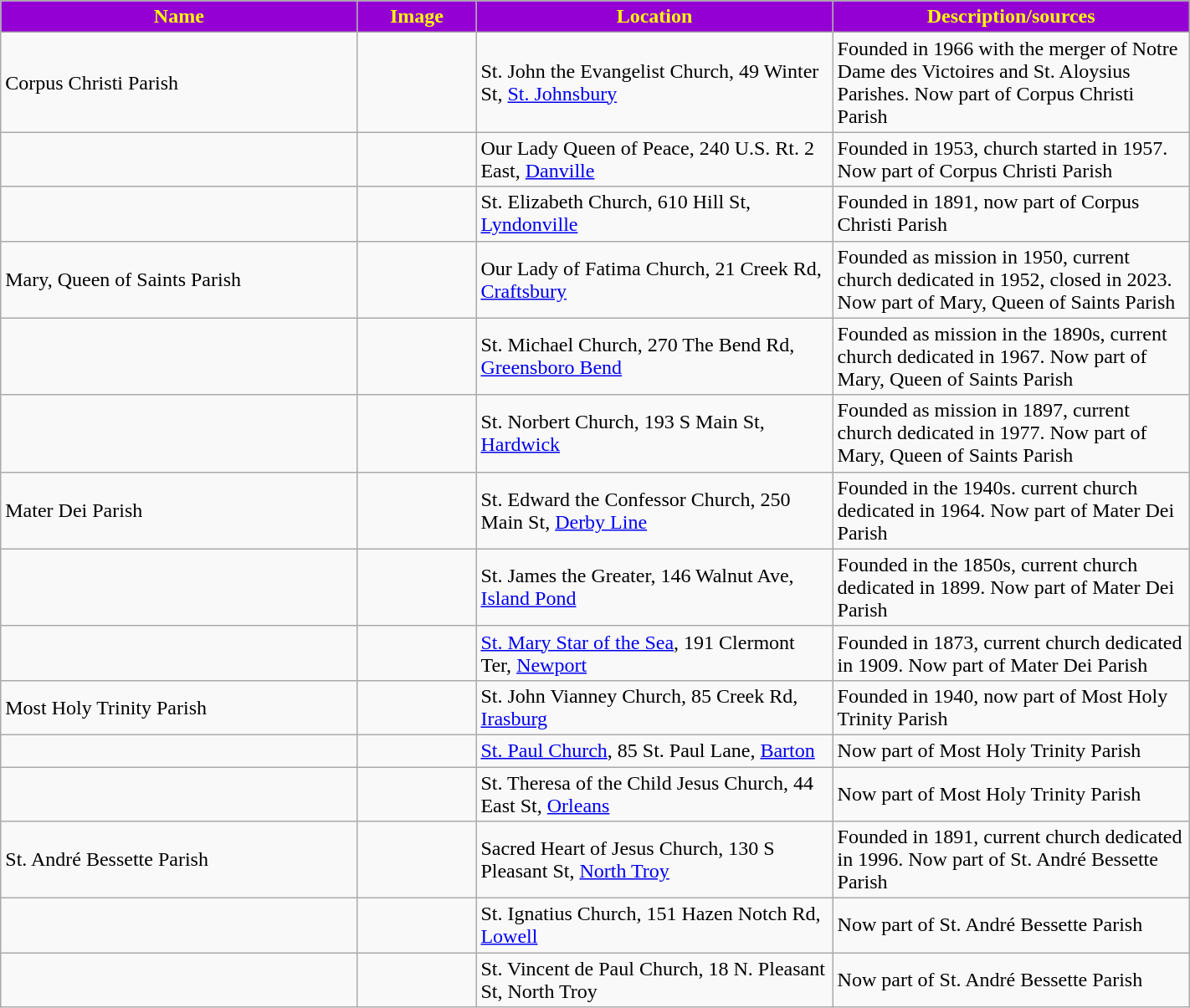<table class="wikitable sortable" style="width:75%">
<tr>
<th style="background:darkviolet; color:yellow;" width="30%"><strong>Name</strong></th>
<th style="background:darkviolet; color:yellow;" width="10%"><strong>Image</strong></th>
<th style="background:darkviolet; color:yellow;" width="30%"><strong>Location</strong></th>
<th style="background:darkviolet; color:yellow;" width="30%"><strong>Description/sources</strong></th>
</tr>
<tr>
<td>Corpus Christi Parish</td>
<td></td>
<td>St. John the Evangelist Church, 49 Winter St, <a href='#'>St. Johnsbury</a></td>
<td>Founded in 1966 with the merger of Notre Dame des Victoires and St. Aloysius Parishes. Now part of Corpus Christi Parish</td>
</tr>
<tr>
<td></td>
<td></td>
<td>Our Lady Queen of Peace, 240 U.S. Rt. 2 East, <a href='#'>Danville</a></td>
<td>Founded in 1953, church started in 1957. Now part of Corpus Christi Parish</td>
</tr>
<tr>
<td></td>
<td></td>
<td>St. Elizabeth Church, 610 Hill St,  <a href='#'>Lyndonville</a></td>
<td>Founded in 1891, now part of Corpus Christi Parish</td>
</tr>
<tr>
<td>Mary, Queen of Saints Parish</td>
<td></td>
<td>Our Lady of Fatima Church, 21 Creek Rd, <a href='#'>Craftsbury</a></td>
<td>Founded as mission in 1950, current church dedicated in 1952, closed in 2023. Now part of Mary, Queen of Saints Parish</td>
</tr>
<tr>
<td></td>
<td></td>
<td>St. Michael Church, 270 The Bend Rd, <a href='#'>Greensboro Bend</a></td>
<td>Founded as mission in the 1890s, current church dedicated in 1967. Now part of Mary, Queen of Saints Parish</td>
</tr>
<tr>
<td></td>
<td></td>
<td>St. Norbert Church, 193 S Main St, <a href='#'>Hardwick</a></td>
<td>Founded as mission in 1897, current church dedicated in 1977. Now part of Mary, Queen of Saints Parish</td>
</tr>
<tr>
<td>Mater Dei Parish</td>
<td></td>
<td>St. Edward the Confessor Church, 250 Main St, <a href='#'>Derby Line</a></td>
<td>Founded in the 1940s. current church dedicated in 1964. Now part of Mater Dei Parish</td>
</tr>
<tr>
<td></td>
<td></td>
<td>St. James the Greater, 146 Walnut Ave, <a href='#'>Island Pond</a></td>
<td>Founded in the 1850s, current church dedicated in 1899. Now part of Mater Dei Parish</td>
</tr>
<tr>
<td></td>
<td></td>
<td><a href='#'>St. Mary Star of the Sea</a>, 191 Clermont Ter, <a href='#'>Newport</a></td>
<td>Founded in 1873, current church dedicated in 1909. Now part of Mater Dei Parish</td>
</tr>
<tr>
<td>Most Holy Trinity Parish</td>
<td></td>
<td>St. John Vianney Church, 85 Creek Rd, <a href='#'>Irasburg</a></td>
<td>Founded in 1940, now part of Most Holy Trinity Parish</td>
</tr>
<tr>
<td></td>
<td></td>
<td><a href='#'>St. Paul Church</a>, 85 St. Paul Lane, <a href='#'>Barton</a></td>
<td>Now part of Most Holy Trinity Parish</td>
</tr>
<tr>
<td></td>
<td></td>
<td>St. Theresa of the Child Jesus Church, 44 East St, <a href='#'>Orleans</a></td>
<td>Now part of Most Holy Trinity Parish</td>
</tr>
<tr>
<td>St. André Bessette Parish</td>
<td></td>
<td>Sacred Heart of Jesus Church, 130 S Pleasant St, <a href='#'>North Troy</a></td>
<td>Founded in 1891, current church dedicated in 1996. Now part of St. André Bessette Parish</td>
</tr>
<tr>
<td></td>
<td></td>
<td>St. Ignatius Church, 151 Hazen Notch Rd, <a href='#'>Lowell</a></td>
<td>Now part of St. André Bessette Parish</td>
</tr>
<tr>
<td></td>
<td></td>
<td>St. Vincent de Paul Church, 18 N. Pleasant St, North Troy</td>
<td>Now part of St. André Bessette Parish</td>
</tr>
</table>
